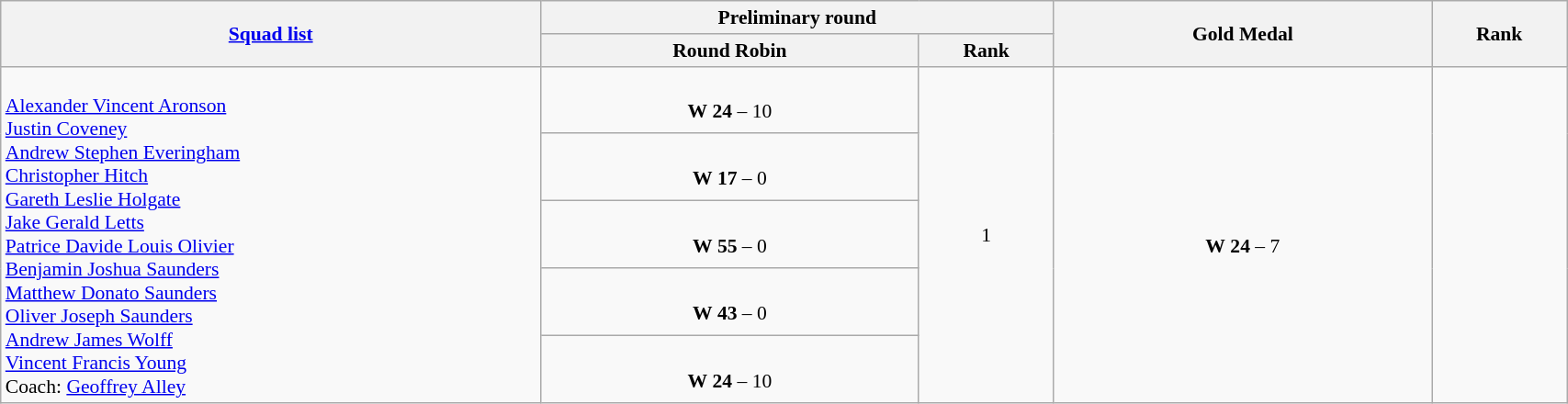<table class="wikitable" width="90%" style="text-align:left; font-size:90%">
<tr>
<th rowspan="2" width="20%"><a href='#'>Squad list</a></th>
<th colspan="2">Preliminary round</th>
<th rowspan="2" width="14%">Gold Medal</th>
<th rowspan="2" width="5%">Rank</th>
</tr>
<tr>
<th width="14%">Round Robin</th>
<th width="5%">Rank</th>
</tr>
<tr>
<td rowspan="5"><br><a href='#'>Alexander Vincent Aronson</a><br>
<a href='#'>Justin Coveney</a><br>
<a href='#'>Andrew Stephen Everingham</a><br>
<a href='#'>Christopher Hitch</a> <br>
<a href='#'>Gareth Leslie Holgate</a> <br>
<a href='#'>Jake Gerald Letts</a> <br>
<a href='#'>Patrice Davide Louis Olivier</a><br>
<a href='#'>Benjamin Joshua Saunders</a><br>
<a href='#'>Matthew Donato Saunders</a><br>
<a href='#'>Oliver Joseph Saunders</a><br>
<a href='#'>Andrew James Wolff</a><br>
<a href='#'>Vincent Francis Young</a> <br>
Coach:  <a href='#'>Geoffrey Alley</a></td>
<td align=center><br> <strong>W</strong> <strong>24</strong> – 10</td>
<td rowspan=5 align=center>1 <strong></strong></td>
<td rowspan=5 align=center> <br> <strong>W</strong> <strong>24</strong> – 7</td>
<td rowspan=5 align=center></td>
</tr>
<tr>
<td align=center><br> <strong>W</strong> <strong>17</strong> – 0</td>
</tr>
<tr>
<td align=center><br> <strong>W</strong> <strong>55</strong> – 0</td>
</tr>
<tr>
<td align=center><br> <strong>W</strong> <strong>43</strong> – 0</td>
</tr>
<tr>
<td align=center><br> <strong>W</strong> <strong>24</strong> – 10</td>
</tr>
</table>
